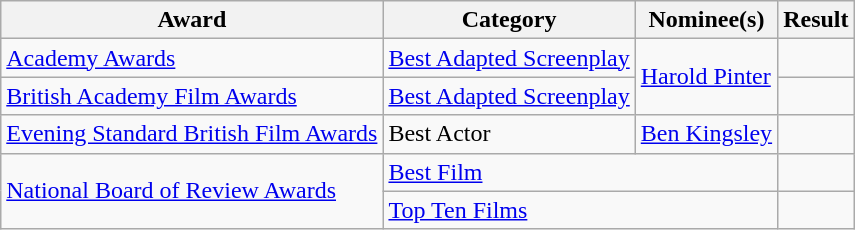<table class="wikitable plainrowheaders">
<tr>
<th>Award</th>
<th>Category</th>
<th>Nominee(s)</th>
<th>Result</th>
</tr>
<tr>
<td><a href='#'>Academy Awards</a></td>
<td><a href='#'>Best Adapted Screenplay</a></td>
<td rowspan="2"><a href='#'>Harold Pinter</a></td>
<td></td>
</tr>
<tr>
<td><a href='#'>British Academy Film Awards</a></td>
<td><a href='#'>Best Adapted Screenplay</a></td>
<td></td>
</tr>
<tr>
<td><a href='#'>Evening Standard British Film Awards</a></td>
<td>Best Actor</td>
<td><a href='#'>Ben Kingsley</a></td>
<td></td>
</tr>
<tr>
<td rowspan="2"><a href='#'>National Board of Review Awards</a></td>
<td colspan="2"><a href='#'>Best Film</a></td>
<td></td>
</tr>
<tr>
<td colspan="2"><a href='#'>Top Ten Films</a></td>
<td></td>
</tr>
</table>
